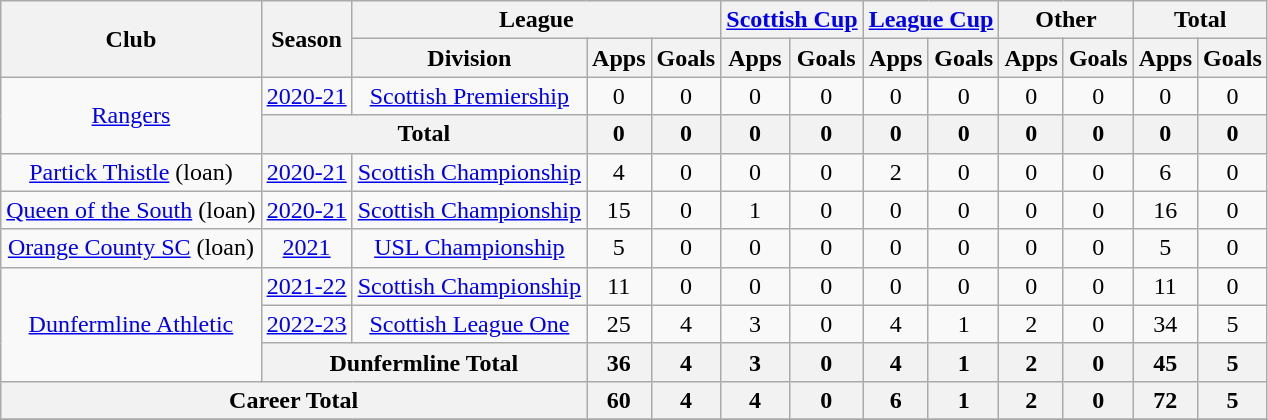<table class="wikitable" style="text-align: center">
<tr>
<th rowspan="2">Club</th>
<th rowspan="2">Season</th>
<th colspan="3">League</th>
<th colspan="2"><a href='#'>Scottish Cup</a></th>
<th colspan="2"><a href='#'>League Cup</a></th>
<th colspan="2">Other</th>
<th colspan="2">Total</th>
</tr>
<tr>
<th>Division</th>
<th>Apps</th>
<th>Goals</th>
<th>Apps</th>
<th>Goals</th>
<th>Apps</th>
<th>Goals</th>
<th>Apps</th>
<th>Goals</th>
<th>Apps</th>
<th>Goals</th>
</tr>
<tr>
<td rowspan="2"><a href='#'>Rangers</a></td>
<td><a href='#'>2020-21</a></td>
<td rowspan="1"><a href='#'>Scottish Premiership</a></td>
<td>0</td>
<td>0</td>
<td>0</td>
<td>0</td>
<td>0</td>
<td>0</td>
<td>0</td>
<td>0</td>
<td>0</td>
<td>0</td>
</tr>
<tr>
<th colspan="2">Total</th>
<th>0</th>
<th>0</th>
<th>0</th>
<th>0</th>
<th>0</th>
<th>0</th>
<th>0</th>
<th>0</th>
<th>0</th>
<th>0</th>
</tr>
<tr>
<td><a href='#'>Partick Thistle</a> (loan)</td>
<td><a href='#'>2020-21</a></td>
<td><a href='#'>Scottish Championship</a></td>
<td>4</td>
<td>0</td>
<td>0</td>
<td>0</td>
<td>2</td>
<td>0</td>
<td>0</td>
<td>0</td>
<td>6</td>
<td 0>0</td>
</tr>
<tr>
<td><a href='#'>Queen of the South</a> (loan)</td>
<td><a href='#'>2020-21</a></td>
<td><a href='#'>Scottish Championship</a></td>
<td>15</td>
<td>0</td>
<td>1</td>
<td>0</td>
<td>0</td>
<td>0</td>
<td>0</td>
<td>0</td>
<td>16</td>
<td 0>0</td>
</tr>
<tr>
<td><a href='#'>Orange County SC</a> (loan)</td>
<td><a href='#'>2021</a></td>
<td><a href='#'>USL Championship</a></td>
<td>5</td>
<td>0</td>
<td>0</td>
<td>0</td>
<td>0</td>
<td>0</td>
<td>0</td>
<td>0</td>
<td>5</td>
<td 0>0</td>
</tr>
<tr>
<td rowspan="3"><a href='#'>Dunfermline Athletic</a></td>
<td><a href='#'>2021-22</a></td>
<td><a href='#'>Scottish Championship</a></td>
<td>11</td>
<td>0</td>
<td>0</td>
<td>0</td>
<td>0</td>
<td>0</td>
<td>0</td>
<td>0</td>
<td>11</td>
<td 0>0</td>
</tr>
<tr>
<td><a href='#'>2022-23</a></td>
<td><a href='#'>Scottish League One</a></td>
<td>25</td>
<td>4</td>
<td>3</td>
<td>0</td>
<td>4</td>
<td>1</td>
<td>2</td>
<td>0</td>
<td>34</td>
<td>5</td>
</tr>
<tr>
<th colspan="2">Dunfermline Total</th>
<th>36</th>
<th>4</th>
<th>3</th>
<th>0</th>
<th>4</th>
<th>1</th>
<th>2</th>
<th>0</th>
<th>45</th>
<th>5</th>
</tr>
<tr>
<th colspan="3">Career Total</th>
<th>60</th>
<th>4</th>
<th>4</th>
<th>0</th>
<th>6</th>
<th>1</th>
<th>2</th>
<th>0</th>
<th>72</th>
<th>5</th>
</tr>
<tr>
</tr>
</table>
